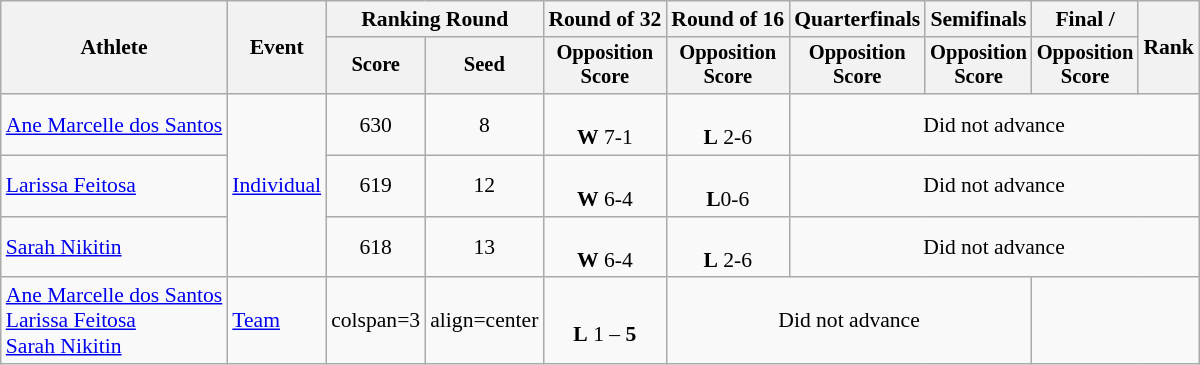<table class="wikitable" style="font-size:90%">
<tr>
<th rowspan="2">Athlete</th>
<th rowspan="2">Event</th>
<th colspan="2">Ranking Round</th>
<th>Round of 32</th>
<th>Round of 16</th>
<th>Quarterfinals</th>
<th>Semifinals</th>
<th>Final / </th>
<th rowspan="2">Rank</th>
</tr>
<tr style="font-size:95%">
<th>Score</th>
<th>Seed</th>
<th>Opposition<br>Score</th>
<th>Opposition<br>Score</th>
<th>Opposition<br>Score</th>
<th>Opposition<br>Score</th>
<th>Opposition<br>Score</th>
</tr>
<tr align=center>
<td align=left><a href='#'>Ane Marcelle dos Santos</a></td>
<td align=left rowspan=3><a href='#'>Individual</a></td>
<td>630</td>
<td>8</td>
<td> <br> <strong>W</strong> 7-1</td>
<td> <br> <strong>L</strong> 2-6</td>
<td align=center colspan=4>Did not advance</td>
</tr>
<tr align=center>
<td align=left><a href='#'>Larissa Feitosa</a></td>
<td>619</td>
<td>12</td>
<td><br><strong>W</strong> 6-4</td>
<td><br> <strong>L</strong>0-6</td>
<td align=center colspan=4>Did not advance</td>
</tr>
<tr align=center>
<td align=left><a href='#'>Sarah Nikitin</a></td>
<td>618</td>
<td>13</td>
<td><br><strong>W</strong> 6-4</td>
<td><br><strong>L</strong> 2-6</td>
<td align=center colspan=4>Did not advance</td>
</tr>
<tr align=center>
<td align=left><a href='#'>Ane Marcelle dos Santos</a><br><a href='#'>Larissa Feitosa</a><br><a href='#'>Sarah Nikitin</a></td>
<td align=left><a href='#'>Team</a></td>
<td>colspan=3 </td>
<td>align=center </td>
<td><br><strong>L</strong> 1 – <strong>5</strong></td>
<td align=center colspan=3>Did not advance</td>
</tr>
</table>
